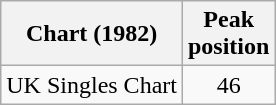<table class="wikitable">
<tr>
<th>Chart (1982)</th>
<th>Peak<br>position</th>
</tr>
<tr>
<td align="left">UK Singles Chart</td>
<td style="text-align:center;">46</td>
</tr>
</table>
